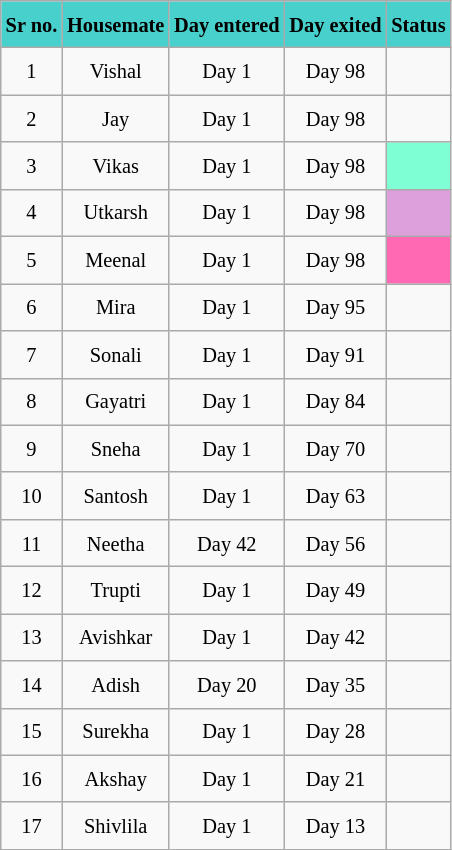<table class="wikitable sortable" style=" text-align:center; font-size:85%;  line-height:25px; width:auto;">
<tr>
<th scope="col" style="background: #48D1CC;color:black">Sr no.</th>
<th scope="col" style="background: #48D1CC;color:black">Housemate</th>
<th scope="col" style="background:#48D1CC;color: black">Day entered</th>
<th scope="col" style="background: #48D1CC;color:black">Day exited</th>
<th scope="col" style="background: #48D1CC;color:black">Status</th>
</tr>
<tr>
<td>1</td>
<td>Vishal</td>
<td>Day 1</td>
<td>Day 98</td>
<td></td>
</tr>
<tr>
<td>2</td>
<td>Jay</td>
<td>Day 1</td>
<td>Day 98</td>
<td></td>
</tr>
<tr>
<td>3</td>
<td>Vikas</td>
<td>Day 1</td>
<td>Day 98</td>
<td style="background:#7FFFD4;"></td>
</tr>
<tr>
<td>4</td>
<td>Utkarsh</td>
<td>Day 1</td>
<td>Day 98</td>
<td style="background:#DDA0DD;"></td>
</tr>
<tr>
<td>5</td>
<td>Meenal</td>
<td>Day 1</td>
<td>Day 98</td>
<td style="background:#FF69B4;"></td>
</tr>
<tr>
<td>6</td>
<td>Mira</td>
<td>Day 1</td>
<td>Day 95</td>
<td></td>
</tr>
<tr>
<td>7</td>
<td>Sonali</td>
<td>Day 1</td>
<td>Day 91</td>
<td></td>
</tr>
<tr>
<td>8</td>
<td>Gayatri</td>
<td>Day 1</td>
<td>Day 84</td>
<td></td>
</tr>
<tr>
<td>9</td>
<td>Sneha</td>
<td>Day 1</td>
<td>Day 70</td>
<td></td>
</tr>
<tr>
<td>10</td>
<td>Santosh</td>
<td>Day 1</td>
<td>Day 63</td>
<td></td>
</tr>
<tr>
<td>11</td>
<td>Neetha</td>
<td>Day 42</td>
<td>Day 56</td>
<td></td>
</tr>
<tr>
<td>12</td>
<td>Trupti</td>
<td>Day 1</td>
<td>Day 49</td>
<td></td>
</tr>
<tr>
<td>13</td>
<td>Avishkar</td>
<td>Day 1</td>
<td>Day 42</td>
<td></td>
</tr>
<tr>
<td>14</td>
<td>Adish</td>
<td>Day 20</td>
<td>Day 35</td>
<td></td>
</tr>
<tr>
<td>15</td>
<td>Surekha</td>
<td>Day 1</td>
<td>Day 28</td>
<td></td>
</tr>
<tr>
<td>16</td>
<td>Akshay</td>
<td>Day 1</td>
<td>Day 21</td>
<td></td>
</tr>
<tr>
<td>17</td>
<td>Shivlila</td>
<td>Day 1</td>
<td>Day 13</td>
<td></td>
</tr>
</table>
